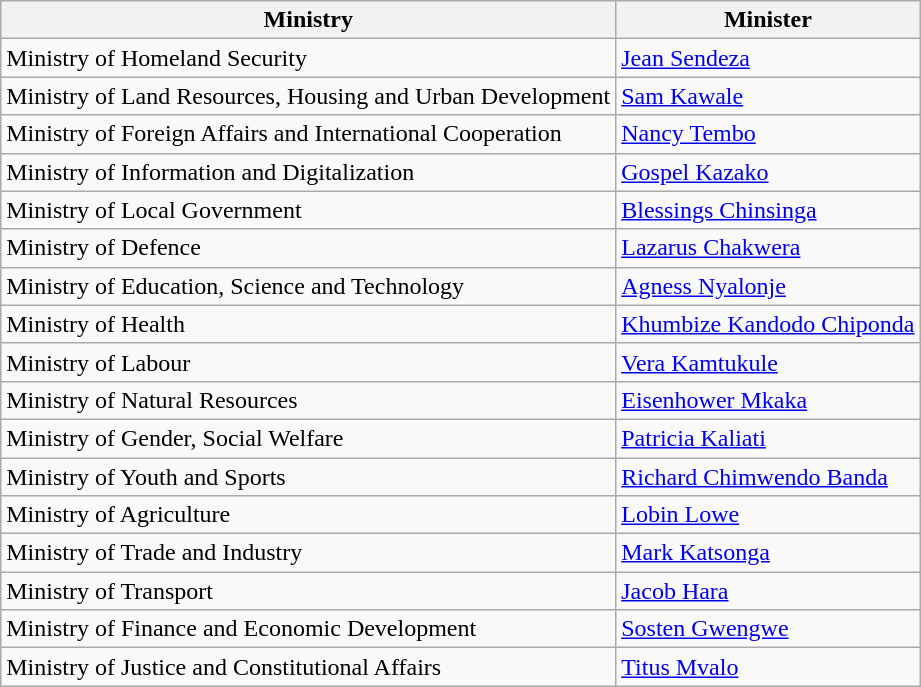<table class="wikitable sortable">
<tr>
<th>Ministry</th>
<th>Minister</th>
</tr>
<tr>
<td>Ministry of Homeland Security</td>
<td><a href='#'>Jean Sendeza</a></td>
</tr>
<tr>
<td>Ministry of Land Resources, Housing and Urban Development</td>
<td><a href='#'>Sam Kawale</a></td>
</tr>
<tr>
<td>Ministry of Foreign Affairs and International Cooperation</td>
<td><a href='#'>Nancy Tembo</a></td>
</tr>
<tr>
<td>Ministry of Information and Digitalization</td>
<td><a href='#'>Gospel Kazako</a></td>
</tr>
<tr>
<td>Ministry of Local Government</td>
<td><a href='#'>Blessings Chinsinga</a></td>
</tr>
<tr>
<td>Ministry of Defence</td>
<td><a href='#'>Lazarus Chakwera</a></td>
</tr>
<tr>
<td>Ministry of Education, Science and Technology</td>
<td><a href='#'>Agness Nyalonje</a></td>
</tr>
<tr>
<td>Ministry of Health</td>
<td><a href='#'>Khumbize Kandodo Chiponda</a></td>
</tr>
<tr>
<td>Ministry of Labour</td>
<td><a href='#'>Vera Kamtukule</a></td>
</tr>
<tr>
<td>Ministry of Natural Resources</td>
<td><a href='#'>Eisenhower Mkaka</a></td>
</tr>
<tr>
<td>Ministry of Gender, Social Welfare</td>
<td><a href='#'>Patricia Kaliati</a></td>
</tr>
<tr>
<td>Ministry of Youth and Sports</td>
<td><a href='#'>Richard Chimwendo Banda</a></td>
</tr>
<tr>
<td>Ministry of Agriculture</td>
<td><a href='#'>Lobin Lowe</a></td>
</tr>
<tr>
<td>Ministry of Trade and Industry</td>
<td><a href='#'>Mark Katsonga</a></td>
</tr>
<tr>
<td>Ministry of Transport</td>
<td><a href='#'>Jacob Hara</a></td>
</tr>
<tr>
<td>Ministry of Finance and Economic Development</td>
<td><a href='#'>Sosten Gwengwe</a></td>
</tr>
<tr>
<td>Ministry of Justice and Constitutional Affairs</td>
<td><a href='#'>Titus Mvalo</a></td>
</tr>
</table>
